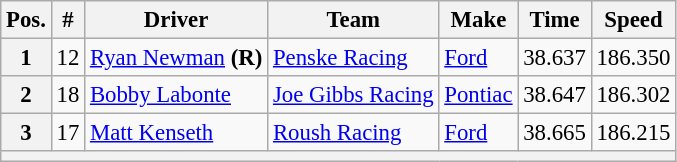<table class="wikitable" style="font-size:95%">
<tr>
<th>Pos.</th>
<th>#</th>
<th>Driver</th>
<th>Team</th>
<th>Make</th>
<th>Time</th>
<th>Speed</th>
</tr>
<tr>
<th>1</th>
<td>12</td>
<td><a href='#'>Ryan Newman</a> <strong>(R)</strong></td>
<td><a href='#'>Penske Racing</a></td>
<td><a href='#'>Ford</a></td>
<td>38.637</td>
<td>186.350</td>
</tr>
<tr>
<th>2</th>
<td>18</td>
<td><a href='#'>Bobby Labonte</a></td>
<td><a href='#'>Joe Gibbs Racing</a></td>
<td><a href='#'>Pontiac</a></td>
<td>38.647</td>
<td>186.302</td>
</tr>
<tr>
<th>3</th>
<td>17</td>
<td><a href='#'>Matt Kenseth</a></td>
<td><a href='#'>Roush Racing</a></td>
<td><a href='#'>Ford</a></td>
<td>38.665</td>
<td>186.215</td>
</tr>
<tr>
<th colspan="7"></th>
</tr>
</table>
